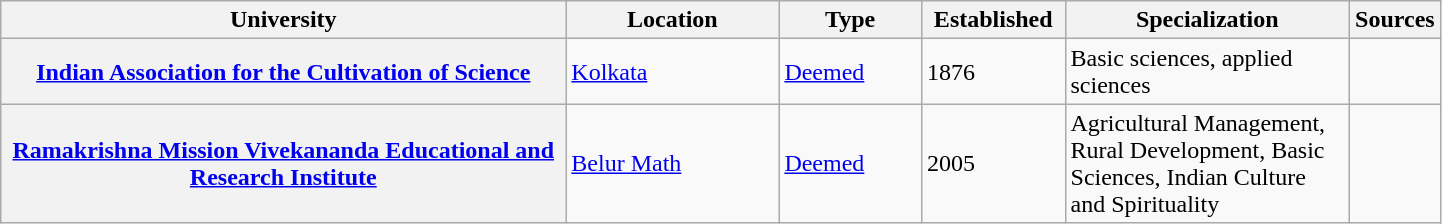<table class="wikitable sortable collapsible plainrowheaders" border="1" style="text-align:left; width:76%;">
<tr>
<th scope="col" style="width: 40%;">University</th>
<th scope="col" style="width: 15%;">Location</th>
<th scope="col" style="width: 10%;">Type</th>
<th scope="col" style="width: 10%;">Established</th>
<th scope="col" style="width: 20%;">Specialization</th>
<th scope="col" style="width: 05%;" class="unsortable">Sources</th>
</tr>
<tr>
<th scope="row"><a href='#'>Indian Association for the Cultivation of Science</a></th>
<td><a href='#'>Kolkata</a></td>
<td><a href='#'>Deemed</a></td>
<td>1876</td>
<td>Basic sciences, applied sciences</td>
<td></td>
</tr>
<tr>
<th scope="row"><a href='#'>Ramakrishna Mission Vivekananda Educational and Research Institute</a></th>
<td><a href='#'>Belur Math</a></td>
<td><a href='#'>Deemed</a></td>
<td>2005</td>
<td>Agricultural Management, Rural Development, Basic Sciences, Indian Culture and Spirituality</td>
<td></td>
</tr>
</table>
